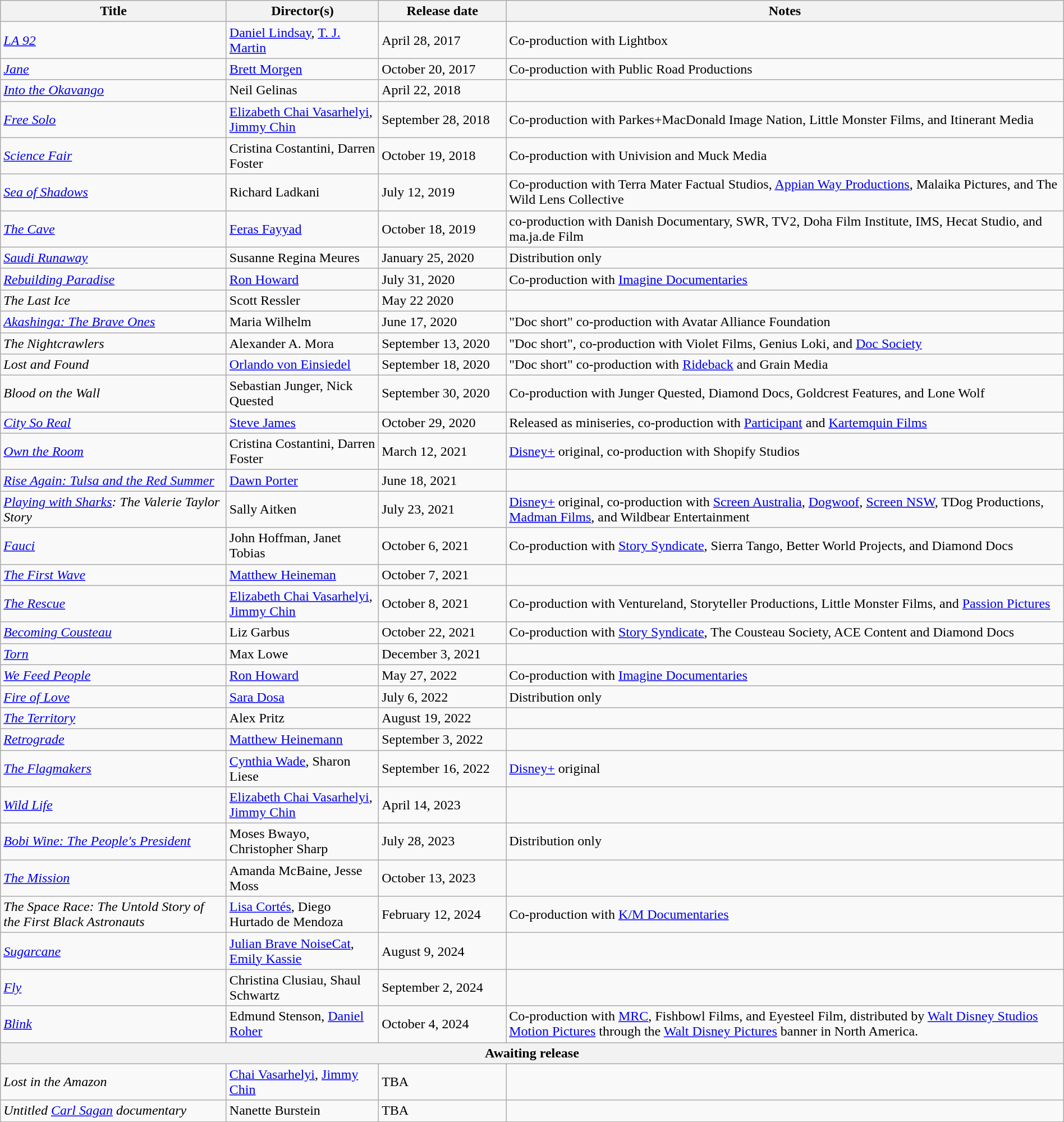<table class="wikitable sortable" style="width:100%;">
<tr>
<th>Title</th>
<th>Director(s)</th>
<th style="width:9em;">Release date</th>
<th>Notes</th>
</tr>
<tr>
<td><em><a href='#'>LA 92</a></em></td>
<td><a href='#'>Daniel Lindsay</a>, <a href='#'>T. J. Martin</a></td>
<td>April 28, 2017</td>
<td>Co-production with Lightbox</td>
</tr>
<tr>
<td><em><a href='#'>Jane</a></em></td>
<td><a href='#'>Brett Morgen</a></td>
<td>October 20, 2017</td>
<td>Co-production with Public Road Productions</td>
</tr>
<tr>
<td><em><a href='#'>Into the Okavango</a></em></td>
<td>Neil Gelinas</td>
<td>April 22, 2018</td>
<td></td>
</tr>
<tr>
<td><em><a href='#'>Free Solo</a></em></td>
<td><a href='#'>Elizabeth Chai Vasarhelyi</a>, <a href='#'>Jimmy Chin</a></td>
<td>September 28, 2018</td>
<td>Co-production with Parkes+MacDonald Image Nation, Little Monster Films, and Itinerant Media</td>
</tr>
<tr>
<td><em><a href='#'>Science Fair</a></em></td>
<td>Cristina Costantini, Darren Foster</td>
<td>October 19, 2018</td>
<td>Co-production with Univision and Muck Media</td>
</tr>
<tr>
<td><em><a href='#'>Sea of Shadows</a></em></td>
<td>Richard Ladkani</td>
<td>July 12, 2019</td>
<td>Co-production with Terra Mater Factual Studios, <a href='#'>Appian Way Productions</a>, Malaika Pictures, and The Wild Lens Collective</td>
</tr>
<tr>
<td><em><a href='#'>The Cave</a></em></td>
<td><a href='#'>Feras Fayyad</a></td>
<td>October 18, 2019</td>
<td>co-production with Danish Documentary, SWR, TV2, Doha Film Institute, IMS, Hecat Studio, and ma.ja.de Film</td>
</tr>
<tr>
<td><em><a href='#'>Saudi Runaway</a></em></td>
<td>Susanne Regina Meures</td>
<td>January 25, 2020</td>
<td>Distribution only<em></em></td>
</tr>
<tr>
<td><em><a href='#'>Rebuilding Paradise</a></em></td>
<td><a href='#'>Ron Howard</a></td>
<td>July 31, 2020</td>
<td>Co-production with <a href='#'>Imagine Documentaries</a></td>
</tr>
<tr>
<td><em>The Last Ice</em></td>
<td>Scott Ressler</td>
<td>May 22 2020</td>
<td></td>
</tr>
<tr>
<td><em><a href='#'>Akashinga: The Brave Ones</a></em></td>
<td>Maria Wilhelm</td>
<td>June 17, 2020</td>
<td>"Doc short" co-production with Avatar Alliance Foundation</td>
</tr>
<tr>
<td><em>The Nightcrawlers</em></td>
<td>Alexander A. Mora</td>
<td>September 13, 2020</td>
<td>"Doc short", co-production with Violet Films, Genius Loki, and <a href='#'>Doc Society</a></td>
</tr>
<tr>
<td><em>Lost and Found</em></td>
<td><a href='#'>Orlando von Einsiedel</a></td>
<td>September 18, 2020</td>
<td>"Doc short" co-production with <a href='#'>Rideback</a> and Grain Media</td>
</tr>
<tr>
<td><em>Blood on the Wall</em></td>
<td>Sebastian Junger, Nick Quested</td>
<td>September 30, 2020</td>
<td>Co-production with Junger Quested, Diamond Docs, Goldcrest Features, and Lone Wolf</td>
</tr>
<tr>
<td><em><a href='#'>City So Real</a></em></td>
<td><a href='#'>Steve James</a></td>
<td>October 29, 2020</td>
<td>Released as miniseries, co-production with <a href='#'>Participant</a> and <a href='#'>Kartemquin Films</a></td>
</tr>
<tr>
<td><em><a href='#'>Own the Room</a></em></td>
<td>Cristina Costantini, Darren Foster</td>
<td>March 12, 2021</td>
<td><a href='#'>Disney+</a> original, co-production with Shopify Studios</td>
</tr>
<tr>
<td><em><a href='#'>Rise Again: Tulsa and the Red Summer</a></em></td>
<td><a href='#'>Dawn Porter</a></td>
<td>June 18, 2021</td>
<td></td>
</tr>
<tr>
<td><em><a href='#'>Playing with Sharks</a>: The Valerie Taylor Story</em></td>
<td>Sally Aitken</td>
<td>July 23, 2021</td>
<td><a href='#'>Disney+</a> original, co-production with <a href='#'>Screen Australia</a>, <a href='#'>Dogwoof</a>, <a href='#'>Screen NSW</a>, TDog Productions, <a href='#'>Madman Films</a>, and Wildbear Entertainment</td>
</tr>
<tr>
<td><em><a href='#'>Fauci</a></em></td>
<td>John Hoffman, Janet Tobias</td>
<td>October 6, 2021</td>
<td>Co-production with <a href='#'>Story Syndicate</a>, Sierra Tango, Better World Projects, and Diamond Docs</td>
</tr>
<tr>
<td><em><a href='#'>The First Wave</a></em></td>
<td><a href='#'>Matthew Heineman</a></td>
<td>October 7, 2021</td>
<td></td>
</tr>
<tr>
<td><em><a href='#'>The Rescue</a></em></td>
<td><a href='#'>Elizabeth Chai Vasarhelyi</a>, <a href='#'>Jimmy Chin</a></td>
<td>October 8, 2021</td>
<td>Co-production with Ventureland, Storyteller Productions, Little Monster Films, and <a href='#'>Passion Pictures</a></td>
</tr>
<tr>
<td><em><a href='#'>Becoming Cousteau</a></em></td>
<td>Liz Garbus</td>
<td>October 22, 2021</td>
<td>Co-production with <a href='#'>Story Syndicate</a>, The Cousteau Society, ACE Content and Diamond Docs</td>
</tr>
<tr>
<td><em><a href='#'>Torn</a></em></td>
<td>Max Lowe</td>
<td>December 3, 2021</td>
<td></td>
</tr>
<tr>
<td><em><a href='#'>We Feed People</a></em></td>
<td><a href='#'>Ron Howard</a></td>
<td>May 27, 2022</td>
<td>Co-production with <a href='#'>Imagine Documentaries</a></td>
</tr>
<tr>
<td><em><a href='#'>Fire of Love</a></em></td>
<td><a href='#'>Sara Dosa</a></td>
<td>July 6, 2022</td>
<td>Distribution only</td>
</tr>
<tr>
<td><em><a href='#'>The Territory</a></em></td>
<td>Alex Pritz</td>
<td>August 19, 2022</td>
<td></td>
</tr>
<tr>
<td><em><a href='#'>Retrograde</a></em></td>
<td><a href='#'>Matthew Heinemann</a></td>
<td>September 3, 2022</td>
<td></td>
</tr>
<tr>
<td><em><a href='#'>The Flagmakers</a></em></td>
<td><a href='#'>Cynthia Wade</a>, Sharon Liese</td>
<td>September 16, 2022</td>
<td><a href='#'>Disney+</a> original</td>
</tr>
<tr>
<td><em><a href='#'>Wild Life</a></em></td>
<td><a href='#'>Elizabeth Chai Vasarhelyi</a>, <a href='#'>Jimmy Chin</a></td>
<td>April 14, 2023</td>
<td></td>
</tr>
<tr>
<td><em><a href='#'>Bobi Wine: The People's President</a></em></td>
<td>Moses Bwayo, Christopher Sharp</td>
<td>July 28, 2023</td>
<td>Distribution only</td>
</tr>
<tr>
<td><em><a href='#'>The Mission</a></em></td>
<td>Amanda McBaine, Jesse Moss</td>
<td>October 13, 2023</td>
<td></td>
</tr>
<tr>
<td><em>The Space Race: The Untold Story of the First Black Astronauts</em></td>
<td><a href='#'>Lisa Cortés</a>, Diego Hurtado de Mendoza</td>
<td>February 12, 2024</td>
<td>Co-production with <a href='#'>K/M Documentaries</a></td>
</tr>
<tr>
<td><em><a href='#'>Sugarcane</a></em></td>
<td><a href='#'>Julian Brave NoiseCat</a>, <a href='#'>Emily Kassie</a></td>
<td>August 9, 2024</td>
<td></td>
</tr>
<tr>
<td><em><a href='#'>Fly</a></em></td>
<td>Christina Clusiau, Shaul Schwartz</td>
<td>September 2, 2024</td>
<td></td>
</tr>
<tr>
<td><em><a href='#'>Blink</a></em></td>
<td>Edmund Stenson, <a href='#'>Daniel Roher</a></td>
<td>October 4, 2024</td>
<td>Co-production with <a href='#'>MRC</a>, Fishbowl Films, and Eyesteel Film, distributed by <a href='#'>Walt Disney Studios Motion Pictures</a> through the <a href='#'>Walt Disney Pictures</a> banner in North America.</td>
</tr>
<tr>
<th colspan="4">Awaiting release</th>
</tr>
<tr>
<td><em>Lost in the Amazon</em></td>
<td><a href='#'>Chai Vasarhelyi</a>, <a href='#'>Jimmy Chin</a></td>
<td>TBA</td>
<td></td>
</tr>
<tr>
<td><em>Untitled <a href='#'>Carl Sagan</a> documentary</em></td>
<td>Nanette Burstein</td>
<td>TBA</td>
<td></td>
</tr>
</table>
